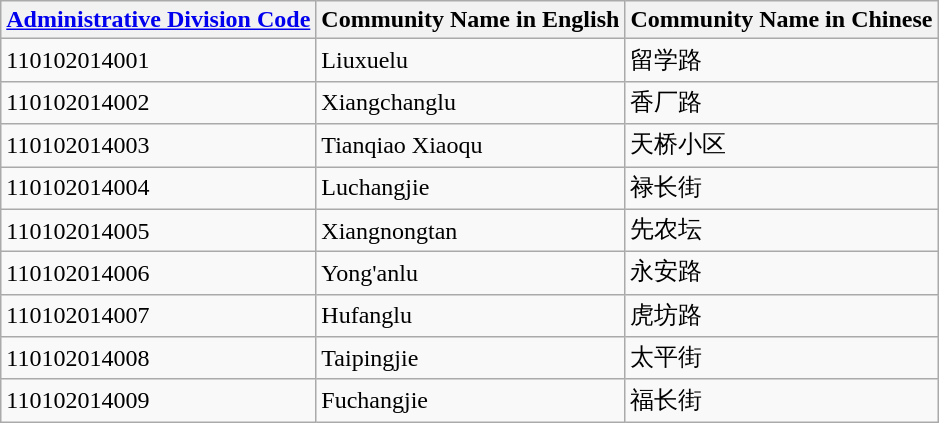<table class="wikitable sortable">
<tr>
<th><a href='#'>Administrative Division Code</a></th>
<th>Community Name in English</th>
<th>Community Name in Chinese</th>
</tr>
<tr>
<td>110102014001</td>
<td>Liuxuelu</td>
<td>留学路</td>
</tr>
<tr>
<td>110102014002</td>
<td>Xiangchanglu</td>
<td>香厂路</td>
</tr>
<tr>
<td>110102014003</td>
<td>Tianqiao Xiaoqu</td>
<td>天桥小区</td>
</tr>
<tr>
<td>110102014004</td>
<td>Luchangjie</td>
<td>禄长街</td>
</tr>
<tr>
<td>110102014005</td>
<td>Xiangnongtan</td>
<td>先农坛</td>
</tr>
<tr>
<td>110102014006</td>
<td>Yong'anlu</td>
<td>永安路</td>
</tr>
<tr>
<td>110102014007</td>
<td>Hufanglu</td>
<td>虎坊路</td>
</tr>
<tr>
<td>110102014008</td>
<td>Taipingjie</td>
<td>太平街</td>
</tr>
<tr>
<td>110102014009</td>
<td>Fuchangjie</td>
<td>福长街</td>
</tr>
</table>
